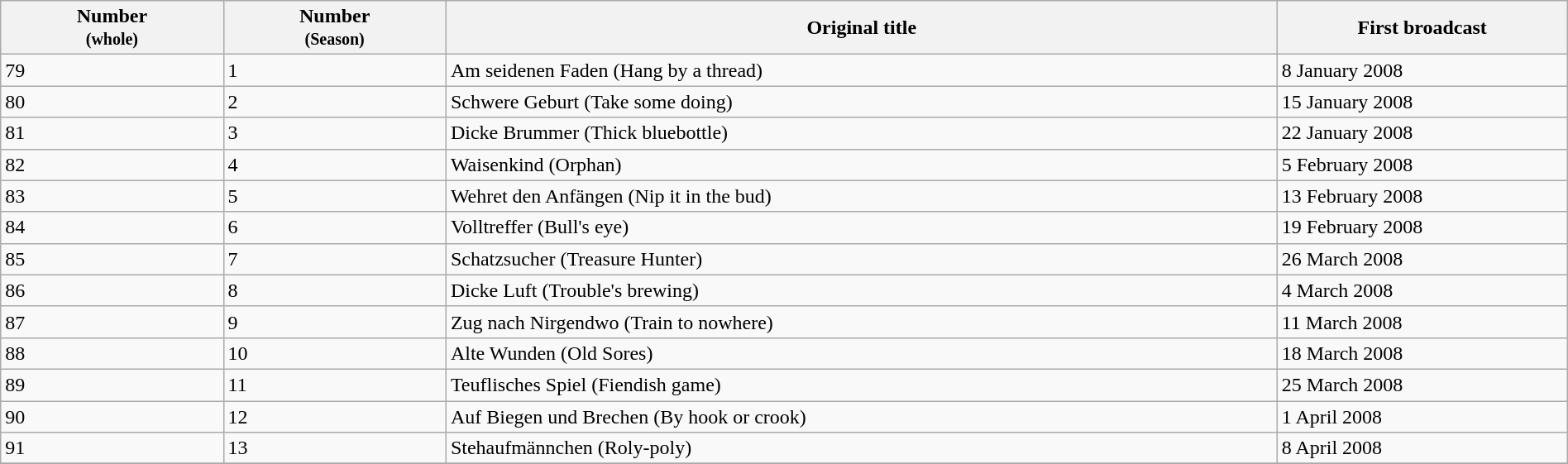<table class="wikitable" width="100%">
<tr>
<th width="75"><strong>Number</strong><br> <small> (whole) </small></th>
<th width="75"><strong>Number</strong><br> <small> (Season) </small></th>
<th width="300">Original title</th>
<th width="100">First broadcast</th>
</tr>
<tr>
<td>79</td>
<td>1</td>
<td>Am seidenen Faden (Hang by a thread)</td>
<td>8 January 2008</td>
</tr>
<tr>
<td>80</td>
<td>2</td>
<td>Schwere Geburt (Take some doing)</td>
<td>15 January 2008</td>
</tr>
<tr>
<td>81</td>
<td>3</td>
<td>Dicke Brummer (Thick bluebottle)</td>
<td>22 January 2008</td>
</tr>
<tr>
<td>82</td>
<td>4</td>
<td>Waisenkind (Orphan)</td>
<td>5 February 2008</td>
</tr>
<tr>
<td>83</td>
<td>5</td>
<td>Wehret den Anfängen (Nip it in the bud)</td>
<td>13 February 2008</td>
</tr>
<tr>
<td>84</td>
<td>6</td>
<td>Volltreffer (Bull's eye)</td>
<td>19 February 2008</td>
</tr>
<tr>
<td>85</td>
<td>7</td>
<td>Schatzsucher (Treasure Hunter)</td>
<td>26 March 2008</td>
</tr>
<tr>
<td>86</td>
<td>8</td>
<td>Dicke Luft (Trouble's brewing)</td>
<td>4 March 2008</td>
</tr>
<tr>
<td>87</td>
<td>9</td>
<td>Zug nach Nirgendwo (Train to nowhere)</td>
<td>11 March 2008</td>
</tr>
<tr>
<td>88</td>
<td>10</td>
<td>Alte Wunden (Old Sores)</td>
<td>18 March 2008</td>
</tr>
<tr>
<td>89</td>
<td>11</td>
<td>Teuflisches Spiel (Fiendish game)</td>
<td>25 March 2008</td>
</tr>
<tr>
<td>90</td>
<td>12</td>
<td>Auf Biegen und Brechen (By hook or crook)</td>
<td>1 April 2008</td>
</tr>
<tr>
<td>91</td>
<td>13</td>
<td>Stehaufmännchen (Roly-poly)</td>
<td>8 April 2008</td>
</tr>
<tr>
</tr>
</table>
